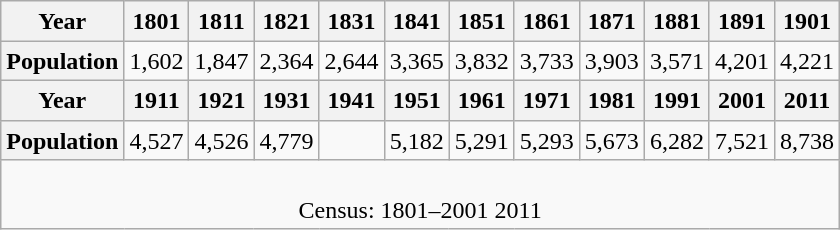<table class="wikitable" style="text-align:center; line-height:120%;">
<tr>
<th>Year</th>
<th>1801</th>
<th>1811</th>
<th>1821</th>
<th>1831</th>
<th>1841</th>
<th>1851</th>
<th>1861</th>
<th>1871</th>
<th>1881</th>
<th>1891</th>
<th>1901</th>
</tr>
<tr>
<th>Population</th>
<td>1,602</td>
<td>1,847</td>
<td>2,364</td>
<td>2,644</td>
<td>3,365</td>
<td>3,832</td>
<td>3,733</td>
<td>3,903</td>
<td>3,571</td>
<td>4,201</td>
<td>4,221</td>
</tr>
<tr>
<th>Year</th>
<th>1911</th>
<th>1921</th>
<th>1931</th>
<th>1941</th>
<th>1951</th>
<th>1961</th>
<th>1971</th>
<th>1981</th>
<th>1991</th>
<th>2001</th>
<th>2011</th>
</tr>
<tr>
<th>Population</th>
<td>4,527</td>
<td>4,526</td>
<td>4,779</td>
<td></td>
<td>5,182</td>
<td>5,291</td>
<td>5,293</td>
<td>5,673</td>
<td>6,282</td>
<td>7,521</td>
<td>8,738</td>
</tr>
<tr>
<td colspan="12" style="text-align:center;"><br>Census: 1801–2001 2011</td>
</tr>
</table>
